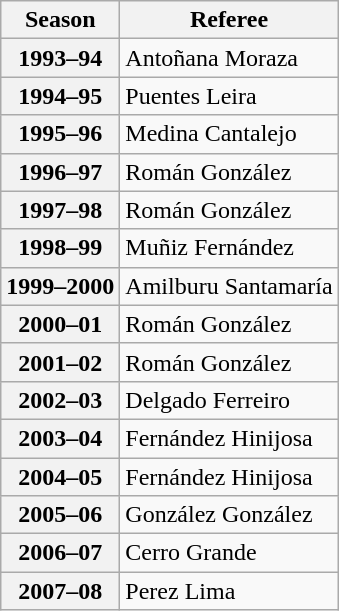<table class="wikitable">
<tr>
<th>Season</th>
<th>Referee</th>
</tr>
<tr>
<th>1993–94</th>
<td>Antoñana Moraza</td>
</tr>
<tr>
<th>1994–95</th>
<td>Puentes Leira</td>
</tr>
<tr>
<th>1995–96</th>
<td>Medina Cantalejo</td>
</tr>
<tr>
<th>1996–97</th>
<td>Román González</td>
</tr>
<tr>
<th>1997–98</th>
<td>Román González</td>
</tr>
<tr>
<th>1998–99</th>
<td>Muñiz Fernández</td>
</tr>
<tr>
<th>1999–2000</th>
<td>Amilburu Santamaría</td>
</tr>
<tr>
<th>2000–01</th>
<td>Román González</td>
</tr>
<tr>
<th>2001–02</th>
<td>Román González</td>
</tr>
<tr>
<th>2002–03</th>
<td>Delgado Ferreiro</td>
</tr>
<tr>
<th>2003–04</th>
<td>Fernández Hinijosa</td>
</tr>
<tr>
<th>2004–05</th>
<td>Fernández Hinijosa</td>
</tr>
<tr>
<th>2005–06</th>
<td>González González</td>
</tr>
<tr>
<th>2006–07</th>
<td>Cerro Grande</td>
</tr>
<tr>
<th>2007–08</th>
<td>Perez Lima</td>
</tr>
</table>
